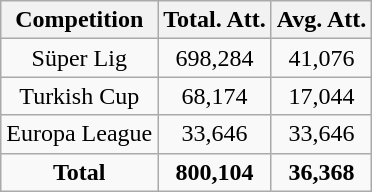<table class="wikitable" style="text-align: center">
<tr>
<th>Competition</th>
<th>Total. Att.</th>
<th>Avg. Att.</th>
</tr>
<tr>
<td>Süper Lig</td>
<td>698,284</td>
<td>41,076</td>
</tr>
<tr>
<td>Turkish Cup</td>
<td>68,174</td>
<td>17,044</td>
</tr>
<tr>
<td>Europa League</td>
<td>33,646</td>
<td>33,646</td>
</tr>
<tr>
<td><strong>Total</strong></td>
<td><strong>800,104</strong></td>
<td><strong>36,368 </strong></td>
</tr>
</table>
